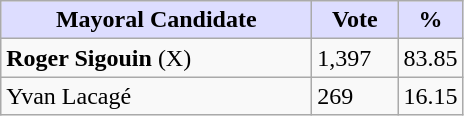<table class="wikitable">
<tr>
<th style="background:#ddf; width:200px;">Mayoral Candidate</th>
<th style="background:#ddf; width:50px;">Vote</th>
<th style="background:#ddf; width:30px;">%</th>
</tr>
<tr>
<td><strong>Roger Sigouin</strong> (X)</td>
<td>1,397</td>
<td>83.85</td>
</tr>
<tr>
<td>Yvan Lacagé</td>
<td>269</td>
<td>16.15</td>
</tr>
</table>
